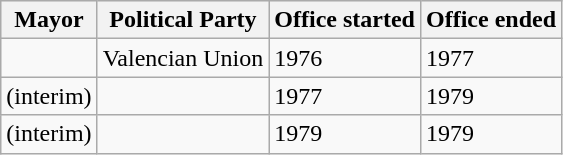<table class="wikitable">
<tr style="background:#efefef;">
<th>Mayor</th>
<th>Political Party</th>
<th>Office started</th>
<th>Office ended</th>
</tr>
<tr>
<td></td>
<td>Valencian Union</td>
<td>1976</td>
<td>1977</td>
</tr>
<tr>
<td> (interim)</td>
<td></td>
<td>1977</td>
<td>1979</td>
</tr>
<tr>
<td> (interim)</td>
<td></td>
<td>1979</td>
<td>1979</td>
</tr>
</table>
